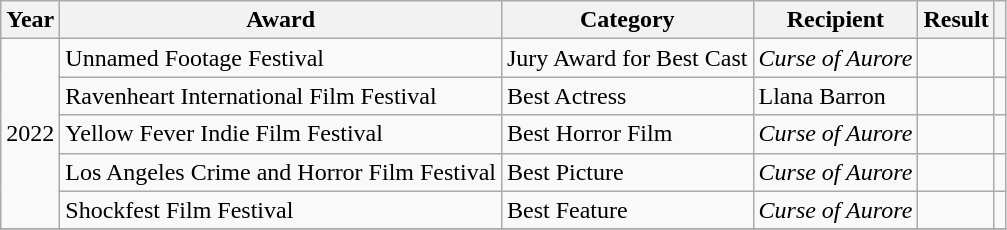<table class="wikitable">
<tr>
<th>Year</th>
<th>Award</th>
<th>Category</th>
<th>Recipient</th>
<th>Result</th>
<th class=unsortable></th>
</tr>
<tr>
<td rowspan=5>2022</td>
<td>Unnamed Footage Festival</td>
<td>Jury Award for Best Cast</td>
<td><em>Curse of Aurore</em></td>
<td></td>
<td></td>
</tr>
<tr>
<td>Ravenheart International Film Festival</td>
<td>Best Actress</td>
<td>Llana Barron</td>
<td></td>
<td></td>
</tr>
<tr>
<td>Yellow Fever Indie Film Festival</td>
<td>Best Horror Film</td>
<td><em>Curse of Aurore</em></td>
<td></td>
<td></td>
</tr>
<tr>
<td>Los Angeles Crime and Horror Film Festival</td>
<td>Best Picture</td>
<td><em>Curse of Aurore</em></td>
<td></td>
<td></td>
</tr>
<tr>
<td>Shockfest Film Festival</td>
<td>Best Feature</td>
<td><em>Curse of Aurore</em></td>
<td></td>
<td></td>
</tr>
<tr>
</tr>
</table>
